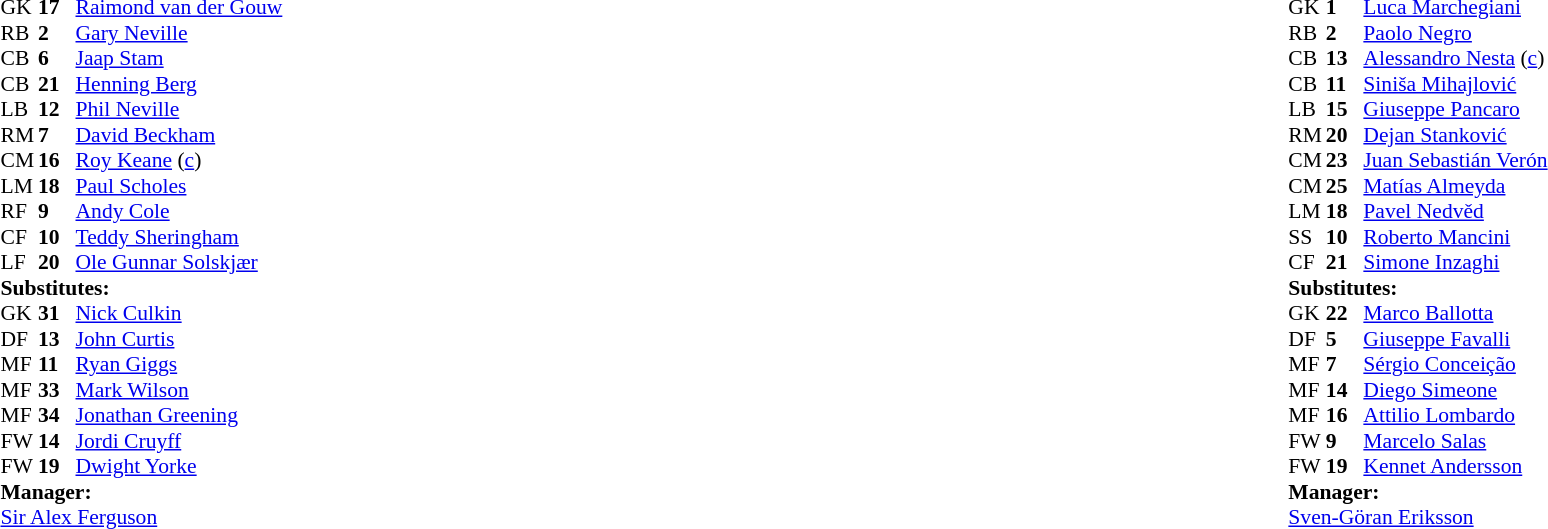<table width="100%">
<tr>
<td valign="top" width="40%"><br><table style="font-size:90%" cellspacing="0" cellpadding="0">
<tr>
<th width=25></th>
<th width=25></th>
</tr>
<tr>
<td>GK</td>
<td><strong>17</strong></td>
<td> <a href='#'>Raimond van der Gouw</a></td>
</tr>
<tr>
<td>RB</td>
<td><strong>2</strong></td>
<td> <a href='#'>Gary Neville</a></td>
</tr>
<tr>
<td>CB</td>
<td><strong>6</strong></td>
<td> <a href='#'>Jaap Stam</a></td>
<td></td>
<td></td>
</tr>
<tr>
<td>CB</td>
<td><strong>21</strong></td>
<td> <a href='#'>Henning Berg</a></td>
</tr>
<tr>
<td>LB</td>
<td><strong>12</strong></td>
<td> <a href='#'>Phil Neville</a></td>
</tr>
<tr>
<td>RM</td>
<td><strong>7</strong></td>
<td> <a href='#'>David Beckham</a></td>
<td></td>
<td></td>
</tr>
<tr>
<td>CM</td>
<td><strong>16</strong></td>
<td> <a href='#'>Roy Keane</a> (<a href='#'>c</a>)</td>
</tr>
<tr>
<td>LM</td>
<td><strong>18</strong></td>
<td> <a href='#'>Paul Scholes</a></td>
</tr>
<tr>
<td>RF</td>
<td><strong>9</strong></td>
<td> <a href='#'>Andy Cole</a></td>
<td></td>
<td></td>
</tr>
<tr>
<td>CF</td>
<td><strong>10</strong></td>
<td> <a href='#'>Teddy Sheringham</a></td>
</tr>
<tr>
<td>LF</td>
<td><strong>20</strong></td>
<td> <a href='#'>Ole Gunnar Solskjær</a></td>
</tr>
<tr>
<td colspan="3"><strong>Substitutes:</strong></td>
</tr>
<tr>
<td>GK</td>
<td><strong>31</strong></td>
<td> <a href='#'>Nick Culkin</a></td>
</tr>
<tr>
<td>DF</td>
<td><strong>13</strong></td>
<td> <a href='#'>John Curtis</a></td>
<td></td>
<td></td>
</tr>
<tr>
<td>MF</td>
<td><strong>11</strong></td>
<td> <a href='#'>Ryan Giggs</a></td>
</tr>
<tr>
<td>MF</td>
<td><strong>33</strong></td>
<td> <a href='#'>Mark Wilson</a></td>
</tr>
<tr>
<td>MF</td>
<td><strong>34</strong></td>
<td> <a href='#'>Jonathan Greening</a></td>
<td></td>
<td></td>
</tr>
<tr>
<td>FW</td>
<td><strong>14</strong></td>
<td> <a href='#'>Jordi Cruyff</a></td>
<td></td>
<td></td>
</tr>
<tr>
<td>FW</td>
<td><strong>19</strong></td>
<td> <a href='#'>Dwight Yorke</a></td>
</tr>
<tr>
<td colspan="3"><strong>Manager:</strong></td>
</tr>
<tr>
<td colspan="4"> <a href='#'>Sir Alex Ferguson</a></td>
</tr>
</table>
</td>
<td valign="top"></td>
<td valign="top" width="50%"><br><table style="font-size:90%;margin:auto" cellspacing="0" cellpadding="0">
<tr>
<th width=25></th>
<th width=25></th>
</tr>
<tr>
<td>GK</td>
<td><strong>1</strong></td>
<td> <a href='#'>Luca Marchegiani</a></td>
</tr>
<tr>
<td>RB</td>
<td><strong>2</strong></td>
<td> <a href='#'>Paolo Negro</a></td>
</tr>
<tr>
<td>CB</td>
<td><strong>13</strong></td>
<td> <a href='#'>Alessandro Nesta</a> (<a href='#'>c</a>)</td>
</tr>
<tr>
<td>CB</td>
<td><strong>11</strong></td>
<td> <a href='#'>Siniša Mihajlović</a></td>
</tr>
<tr>
<td>LB</td>
<td><strong>15</strong></td>
<td> <a href='#'>Giuseppe Pancaro</a></td>
</tr>
<tr>
<td>RM</td>
<td><strong>20</strong></td>
<td> <a href='#'>Dejan Stanković</a></td>
</tr>
<tr>
<td>CM</td>
<td><strong>23</strong></td>
<td> <a href='#'>Juan Sebastián Verón</a></td>
</tr>
<tr>
<td>CM</td>
<td><strong>25</strong></td>
<td> <a href='#'>Matías Almeyda</a></td>
</tr>
<tr>
<td>LM</td>
<td><strong>18</strong></td>
<td> <a href='#'>Pavel Nedvěd</a></td>
<td></td>
<td></td>
</tr>
<tr>
<td>SS</td>
<td><strong>10</strong></td>
<td> <a href='#'>Roberto Mancini</a></td>
<td></td>
<td></td>
</tr>
<tr>
<td>CF</td>
<td><strong>21</strong></td>
<td> <a href='#'>Simone Inzaghi</a></td>
<td></td>
<td></td>
</tr>
<tr>
<td colspan="3"><strong>Substitutes:</strong></td>
</tr>
<tr>
<td>GK</td>
<td><strong>22</strong></td>
<td> <a href='#'>Marco Ballotta</a></td>
</tr>
<tr>
<td>DF</td>
<td><strong>5</strong></td>
<td> <a href='#'>Giuseppe Favalli</a></td>
</tr>
<tr>
<td>MF</td>
<td><strong>7</strong></td>
<td> <a href='#'>Sérgio Conceição</a></td>
</tr>
<tr>
<td>MF</td>
<td><strong>14</strong></td>
<td> <a href='#'>Diego Simeone</a></td>
<td></td>
<td></td>
</tr>
<tr>
<td>MF</td>
<td><strong>16</strong></td>
<td> <a href='#'>Attilio Lombardo</a></td>
<td></td>
<td></td>
</tr>
<tr>
<td>FW</td>
<td><strong>9</strong></td>
<td> <a href='#'>Marcelo Salas</a></td>
<td></td>
<td></td>
</tr>
<tr>
<td>FW</td>
<td><strong>19</strong></td>
<td> <a href='#'>Kennet Andersson</a></td>
</tr>
<tr>
<td colspan="3"><strong>Manager:</strong></td>
</tr>
<tr>
<td colspan="4"> <a href='#'>Sven-Göran Eriksson</a></td>
</tr>
</table>
</td>
</tr>
</table>
